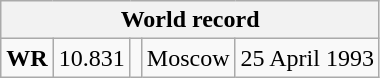<table class="wikitable">
<tr>
<th colspan=5>World record</th>
</tr>
<tr>
<td><strong>WR</strong></td>
<td>10.831</td>
<td></td>
<td>Moscow </td>
<td>25 April 1993</td>
</tr>
</table>
